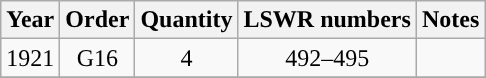<table class="wikitable">
<tr>
<th>Year</th>
<th>Order</th>
<th>Quantity</th>
<th>LSWR numbers</th>
<th>Notes</th>
</tr>
<tr>
<td>1921</td>
<td style="text-align: center;">G16</td>
<td style="text-align: center;">4</td>
<td style="text-align: center;">492–495</td>
<td></td>
</tr>
<tr>
</tr>
</table>
